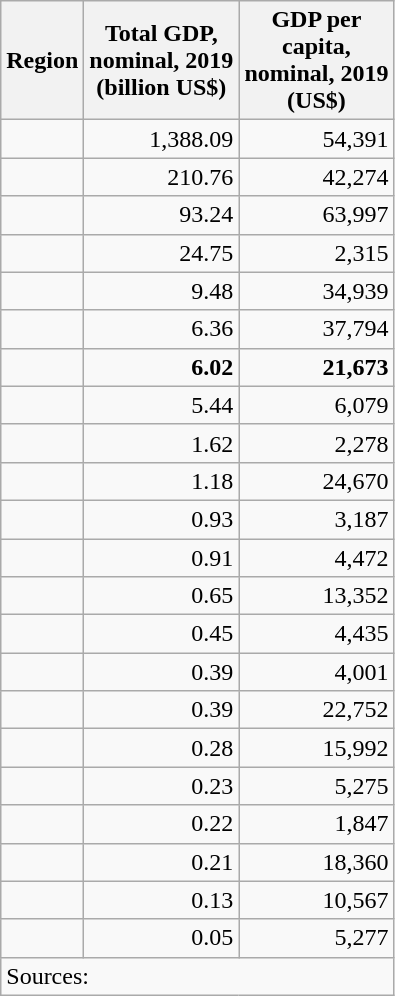<table class="wikitable sortable floatright"  style="margin:20px 0px 20px 20px">
<tr>
<th>Region</th>
<th style="width:6em;">Total GDP, nominal, 2019 <br>(billion US$)</th>
<th style="width:6em;">GDP per capita, nominal, 2019 <br>(US$)</th>
</tr>
<tr>
<td style="text-align:left;"></td>
<td style="text-align:right;">1,388.09</td>
<td style="text-align:right;">54,391</td>
</tr>
<tr>
<td style="text-align:left;"></td>
<td style="text-align:right;">210.76</td>
<td style="text-align:right;">42,274</td>
</tr>
<tr>
<td style="text-align:left;"></td>
<td style="text-align:right;">93.24</td>
<td style="text-align:right;">63,997</td>
</tr>
<tr>
<td style="text-align:left;"></td>
<td style="text-align:right;">24.75</td>
<td style="text-align:right;">2,315</td>
</tr>
<tr>
<td style="text-align:left;"></td>
<td style="text-align:right;">9.48</td>
<td style="text-align:right;">34,939</td>
</tr>
<tr>
<td style="text-align:left;"></td>
<td style="text-align:right;">6.36</td>
<td style="text-align:right;">37,794</td>
</tr>
<tr style="font-weight:bold;">
<td style="text-align:left;"></td>
<td style="text-align:right;">6.02</td>
<td style="text-align:right;">21,673</td>
</tr>
<tr>
<td style="text-align:left;"></td>
<td style="text-align:right;">5.44</td>
<td style="text-align:right;">6,079</td>
</tr>
<tr>
<td style="text-align:left;"></td>
<td style="text-align:right;">1.62</td>
<td style="text-align:right;">2,278</td>
</tr>
<tr>
<td style="text-align:left;"></td>
<td style="text-align:right;">1.18</td>
<td style="text-align:right;">24,670</td>
</tr>
<tr>
<td style="t.ext-align:left;"></td>
<td style="text-align:right;">0.93</td>
<td style="text-align:right;">3,187</td>
</tr>
<tr>
<td style="text-align:left;"></td>
<td style="text-align:right;">0.91</td>
<td style="text-align:right;">4,472</td>
</tr>
<tr>
<td style="text-align:left;"></td>
<td style="text-align:right;">0.65</td>
<td style="text-align:right;">13,352</td>
</tr>
<tr>
<td style="text-align:left;"></td>
<td style="text-align:right;">0.45</td>
<td style="text-align:right;">4,435</td>
</tr>
<tr>
<td style="text-align:left;"></td>
<td style="text-align:right;">0.39</td>
<td style="text-align:right;">4,001</td>
</tr>
<tr>
<td style="text-align:left;"></td>
<td style="text-align:right;">0.39</td>
<td style="text-align:right;">22,752</td>
</tr>
<tr>
<td style="text-align:left;"></td>
<td style="text-align:right;">0.28</td>
<td style="text-align:right;">15,992</td>
</tr>
<tr>
<td style="text-align:left;"></td>
<td style="text-align:right;">0.23</td>
<td style="text-align:right;">5,275</td>
</tr>
<tr>
<td style="text-align:left;"></td>
<td style="text-align:right;">0.22</td>
<td style="text-align:right;">1,847</td>
</tr>
<tr>
<td style="text-align:left;"></td>
<td style="text-align:right;">0.21</td>
<td style="text-align:right;">18,360</td>
</tr>
<tr>
<td style="text-align:left;"></td>
<td style="text-align:right;">0.13</td>
<td style="text-align:right;">10,567</td>
</tr>
<tr>
<td style="text-align:left;"></td>
<td style="text-align:right;">0.05</td>
<td style="text-align:right;">5,277</td>
</tr>
<tr>
<td style="text-align:left;" colspan=3>Sources:</td>
</tr>
</table>
